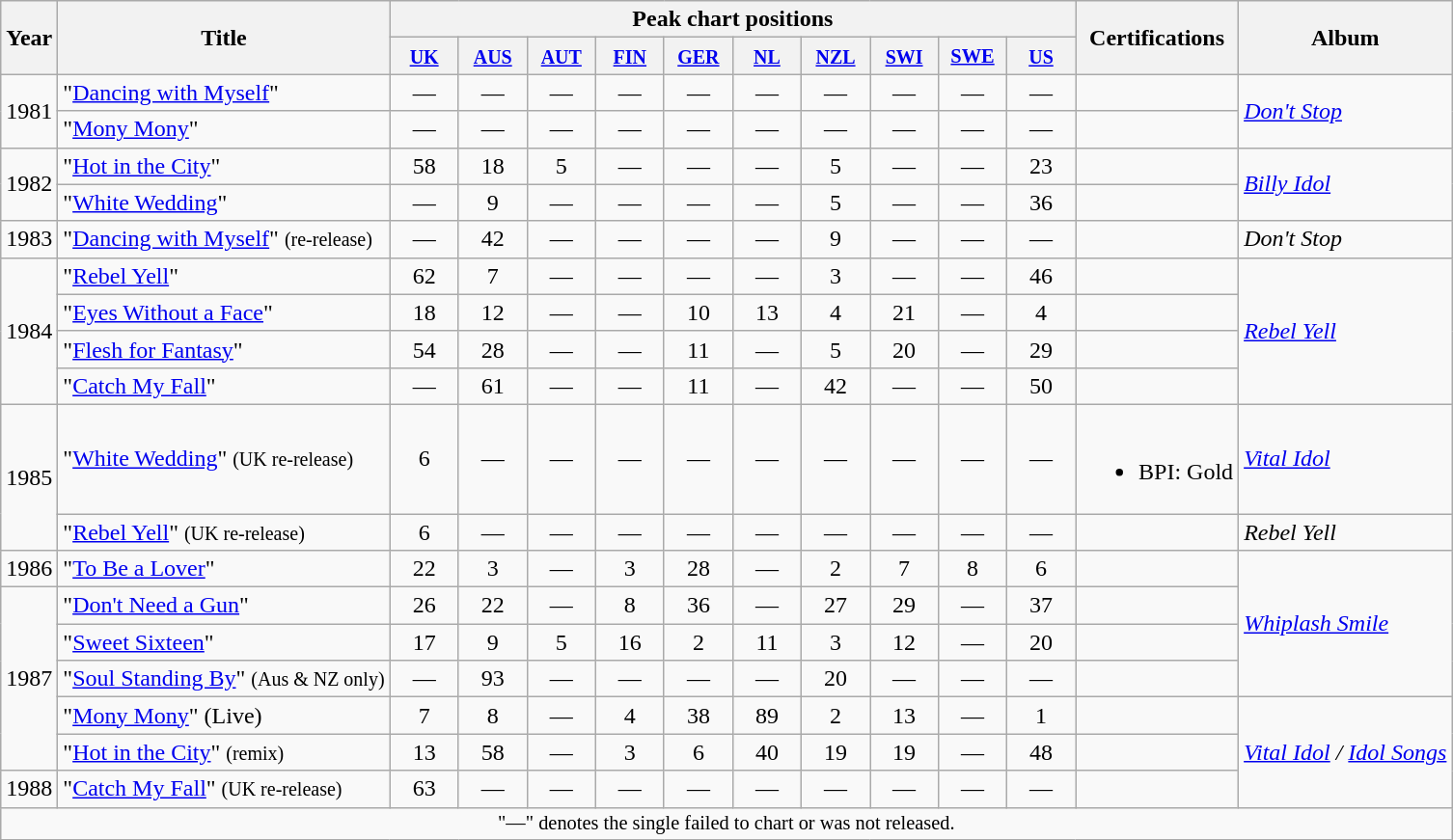<table class="wikitable">
<tr>
<th style="text-align:center; width:30px;" rowspan="2">Year</th>
<th style="width:275x;" rowspan="2">Title</th>
<th colspan="10">Peak chart positions</th>
<th rowspan="2">Certifications</th>
<th rowspan="2">Album</th>
</tr>
<tr>
<th style="text-align:center; width:40px;"><small><a href='#'>UK</a><br></small></th>
<th style="text-align:center; width:40px;"><small><a href='#'>AUS</a><br></small></th>
<th style="text-align:center; width:40px;"><small><a href='#'>AUT</a><br></small></th>
<th style="text-align:center; width:40px;"><small><a href='#'>FIN</a><br></small></th>
<th style="text-align:center; width:40px;"><small><a href='#'>GER</a><br></small></th>
<th style="text-align:center; width:40px;"><small><a href='#'>NL</a><br></small></th>
<th style="text-align:center; width:40px;"><small><a href='#'>NZL</a><br></small></th>
<th style="text-align:center; width:40px;"><small><a href='#'>SWI</a><br></small></th>
<th style="width:3em;font-size:85%"><a href='#'>SWE</a><br></th>
<th style="text-align:center; width:40px;"><small><a href='#'>US</a><br></small></th>
</tr>
<tr>
<td rowspan="2">1981</td>
<td>"<a href='#'>Dancing with Myself</a>"</td>
<td style="text-align:center;">—</td>
<td style="text-align:center;">—</td>
<td style="text-align:center;">—</td>
<td style="text-align:center;">—</td>
<td style="text-align:center;">—</td>
<td style="text-align:center;">—</td>
<td style="text-align:center;">—</td>
<td style="text-align:center;">—</td>
<td style="text-align:center;">—</td>
<td style="text-align:center;">—</td>
<td></td>
<td rowspan="2"><em><a href='#'>Don't Stop</a></em></td>
</tr>
<tr>
<td>"<a href='#'>Mony Mony</a>"</td>
<td style="text-align:center;">—</td>
<td style="text-align:center;">—</td>
<td style="text-align:center;">—</td>
<td style="text-align:center;">—</td>
<td style="text-align:center;">—</td>
<td style="text-align:center;">—</td>
<td style="text-align:center;">—</td>
<td style="text-align:center;">—</td>
<td style="text-align:center;">—</td>
<td style="text-align:center;">—</td>
<td></td>
</tr>
<tr>
<td rowspan="2">1982</td>
<td>"<a href='#'>Hot in the City</a>"</td>
<td style="text-align:center;">58</td>
<td style="text-align:center;">18</td>
<td style="text-align:center;">5</td>
<td style="text-align:center;">—</td>
<td style="text-align:center;">—</td>
<td style="text-align:center;">—</td>
<td style="text-align:center;">5</td>
<td style="text-align:center;">—</td>
<td style="text-align:center;">—</td>
<td style="text-align:center;">23</td>
<td></td>
<td rowspan="2"><em><a href='#'>Billy Idol</a></em></td>
</tr>
<tr>
<td>"<a href='#'>White Wedding</a>"</td>
<td style="text-align:center;">—</td>
<td style="text-align:center;">9</td>
<td style="text-align:center;">—</td>
<td style="text-align:center;">—</td>
<td style="text-align:center;">—</td>
<td style="text-align:center;">—</td>
<td style="text-align:center;">5</td>
<td style="text-align:center;">—</td>
<td style="text-align:center;">—</td>
<td style="text-align:center;">36</td>
<td></td>
</tr>
<tr>
<td>1983</td>
<td>"<a href='#'>Dancing with Myself</a>" <small>(re-release)</small></td>
<td style="text-align:center;">—</td>
<td style="text-align:center;">42</td>
<td style="text-align:center;">—</td>
<td style="text-align:center;">—</td>
<td style="text-align:center;">—</td>
<td style="text-align:center;">—</td>
<td style="text-align:center;">9</td>
<td style="text-align:center;">—</td>
<td style="text-align:center;">—</td>
<td style="text-align:center;">—</td>
<td></td>
<td><em>Don't Stop</em></td>
</tr>
<tr>
<td rowspan="4">1984</td>
<td>"<a href='#'>Rebel Yell</a>"</td>
<td style="text-align:center;">62</td>
<td style="text-align:center;">7</td>
<td style="text-align:center;">—</td>
<td style="text-align:center;">—</td>
<td style="text-align:center;">—</td>
<td style="text-align:center;">—</td>
<td style="text-align:center;">3</td>
<td style="text-align:center;">—</td>
<td style="text-align:center;">—</td>
<td style="text-align:center;">46</td>
<td></td>
<td rowspan="4"><em><a href='#'>Rebel Yell</a></em></td>
</tr>
<tr>
<td>"<a href='#'>Eyes Without a Face</a>"</td>
<td style="text-align:center;">18</td>
<td style="text-align:center;">12</td>
<td style="text-align:center;">—</td>
<td style="text-align:center;">—</td>
<td style="text-align:center;">10</td>
<td style="text-align:center;">13</td>
<td style="text-align:center;">4</td>
<td style="text-align:center;">21</td>
<td style="text-align:center;">—</td>
<td style="text-align:center;">4</td>
<td></td>
</tr>
<tr>
<td>"<a href='#'>Flesh for Fantasy</a>"</td>
<td style="text-align:center;">54</td>
<td style="text-align:center;">28</td>
<td style="text-align:center;">—</td>
<td style="text-align:center;">—</td>
<td style="text-align:center;">11</td>
<td style="text-align:center;">—</td>
<td style="text-align:center;">5</td>
<td style="text-align:center;">20</td>
<td style="text-align:center;">—</td>
<td style="text-align:center;">29</td>
<td></td>
</tr>
<tr>
<td>"<a href='#'>Catch My Fall</a>"</td>
<td style="text-align:center;">—</td>
<td style="text-align:center;">61</td>
<td style="text-align:center;">—</td>
<td style="text-align:center;">—</td>
<td style="text-align:center;">11</td>
<td style="text-align:center;">—</td>
<td style="text-align:center;">42</td>
<td style="text-align:center;">—</td>
<td style="text-align:center;">—</td>
<td style="text-align:center;">50</td>
<td></td>
</tr>
<tr>
<td rowspan="2">1985</td>
<td>"<a href='#'>White Wedding</a>" <small>(UK re-release)</small></td>
<td style="text-align:center;">6</td>
<td style="text-align:center;">—</td>
<td style="text-align:center;">—</td>
<td style="text-align:center;">—</td>
<td style="text-align:center;">—</td>
<td style="text-align:center;">—</td>
<td style="text-align:center;">—</td>
<td style="text-align:center;">—</td>
<td style="text-align:center;">—</td>
<td style="text-align:center;">—</td>
<td><br><ul><li>BPI: Gold</li></ul></td>
<td><em><a href='#'>Vital Idol</a></em></td>
</tr>
<tr>
<td>"<a href='#'>Rebel Yell</a>" <small>(UK re-release)</small></td>
<td style="text-align:center;">6</td>
<td style="text-align:center;">—</td>
<td style="text-align:center;">—</td>
<td style="text-align:center;">—</td>
<td style="text-align:center;">—</td>
<td style="text-align:center;">—</td>
<td style="text-align:center;">—</td>
<td style="text-align:center;">—</td>
<td style="text-align:center;">—</td>
<td style="text-align:center;">—</td>
<td></td>
<td><em>Rebel Yell</em></td>
</tr>
<tr>
<td>1986</td>
<td>"<a href='#'>To Be a Lover</a>"</td>
<td style="text-align:center;">22</td>
<td style="text-align:center;">3</td>
<td style="text-align:center;">—</td>
<td style="text-align:center;">3</td>
<td style="text-align:center;">28</td>
<td style="text-align:center;">—</td>
<td style="text-align:center;">2</td>
<td style="text-align:center;">7</td>
<td style="text-align:center;">8</td>
<td style="text-align:center;">6</td>
<td></td>
<td rowspan="4"><em><a href='#'>Whiplash Smile</a></em></td>
</tr>
<tr>
<td rowspan="5">1987</td>
<td>"<a href='#'>Don't Need a Gun</a>"</td>
<td style="text-align:center;">26</td>
<td style="text-align:center;">22</td>
<td style="text-align:center;">—</td>
<td style="text-align:center;">8</td>
<td style="text-align:center;">36</td>
<td style="text-align:center;">—</td>
<td style="text-align:center;">27</td>
<td style="text-align:center;">29</td>
<td style="text-align:center;">—</td>
<td style="text-align:center;">37</td>
<td></td>
</tr>
<tr>
<td>"<a href='#'>Sweet Sixteen</a>"</td>
<td style="text-align:center;">17</td>
<td style="text-align:center;">9</td>
<td style="text-align:center;">5</td>
<td style="text-align:center;">16</td>
<td style="text-align:center;">2</td>
<td style="text-align:center;">11</td>
<td style="text-align:center;">3</td>
<td style="text-align:center;">12</td>
<td style="text-align:center;">—</td>
<td style="text-align:center;">20</td>
<td></td>
</tr>
<tr>
<td>"<a href='#'>Soul Standing By</a>" <small>(Aus & NZ only)</small></td>
<td style="text-align:center;">—</td>
<td style="text-align:center;">93</td>
<td style="text-align:center;">—</td>
<td style="text-align:center;">—</td>
<td style="text-align:center;">—</td>
<td style="text-align:center;">—</td>
<td style="text-align:center;">20</td>
<td style="text-align:center;">—</td>
<td style="text-align:center;">—</td>
<td style="text-align:center;">—</td>
<td></td>
</tr>
<tr>
<td>"<a href='#'>Mony Mony</a>" (Live)</td>
<td style="text-align:center;">7</td>
<td style="text-align:center;">8</td>
<td style="text-align:center;">—</td>
<td style="text-align:center;">4</td>
<td style="text-align:center;">38</td>
<td style="text-align:center;">89</td>
<td style="text-align:center;">2</td>
<td style="text-align:center;">13</td>
<td style="text-align:center;">—</td>
<td style="text-align:center;">1</td>
<td></td>
<td rowspan="3"><em><a href='#'>Vital Idol</a> / <a href='#'>Idol Songs</a></em></td>
</tr>
<tr>
<td>"<a href='#'>Hot in the City</a>" <small>(remix)</small></td>
<td style="text-align:center;">13</td>
<td style="text-align:center;">58</td>
<td style="text-align:center;">—</td>
<td style="text-align:center;">3</td>
<td style="text-align:center;">6</td>
<td style="text-align:center;">40</td>
<td style="text-align:center;">19</td>
<td style="text-align:center;">19</td>
<td style="text-align:center;">—</td>
<td style="text-align:center;">48</td>
<td></td>
</tr>
<tr>
<td>1988</td>
<td>"<a href='#'>Catch My Fall</a>" <small>(UK re-release)</small></td>
<td style="text-align:center;">63</td>
<td style="text-align:center;">—</td>
<td style="text-align:center;">—</td>
<td style="text-align:center;">—</td>
<td style="text-align:center;">—</td>
<td style="text-align:center;">—</td>
<td style="text-align:center;">—</td>
<td style="text-align:center;">—</td>
<td style="text-align:center;">—</td>
<td style="text-align:center;">—</td>
<td></td>
</tr>
<tr>
<td colspan="20" style="text-align:center; font-size:85%">"—" denotes the single failed to chart or was not released.</td>
</tr>
</table>
